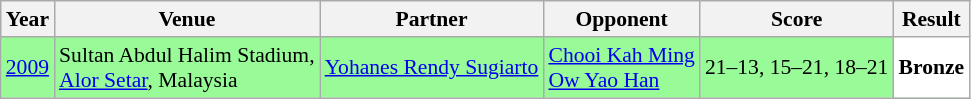<table class="sortable wikitable" style="font-size: 90%">
<tr>
<th>Year</th>
<th>Venue</th>
<th>Partner</th>
<th>Opponent</th>
<th>Score</th>
<th>Result</th>
</tr>
<tr style="background:#98FB98">
<td align="center"><a href='#'>2009</a></td>
<td align="left">Sultan Abdul Halim Stadium,<br><a href='#'>Alor Setar</a>, Malaysia</td>
<td align="left"> <a href='#'>Yohanes Rendy Sugiarto</a></td>
<td align="left"> <a href='#'>Chooi Kah Ming</a> <br>  <a href='#'>Ow Yao Han</a></td>
<td align="left">21–13, 15–21, 18–21</td>
<td style="text-align:left; background:white"> <strong>Bronze</strong></td>
</tr>
</table>
